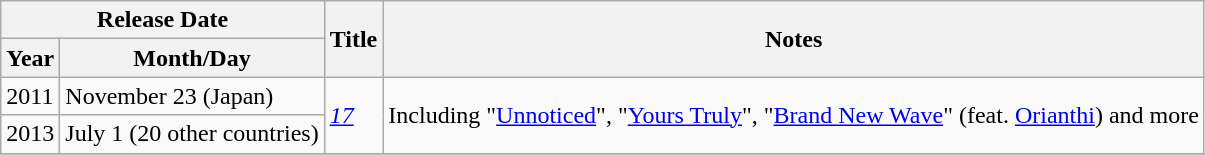<table class="wikitable">
<tr>
<th colspan="2">Release Date</th>
<th rowspan="2">Title</th>
<th rowspan="2">Notes</th>
</tr>
<tr>
<th>Year</th>
<th>Month/Day</th>
</tr>
<tr>
<td>2011</td>
<td>November 23 (Japan)</td>
<td rowspan="2"><em><a href='#'>17</a></em></td>
<td rowspan="2">Including "<a href='#'>Unnoticed</a>", "<a href='#'>Yours Truly</a>", "<a href='#'>Brand New Wave</a>" (feat. <a href='#'>Orianthi</a>) and more</td>
</tr>
<tr>
<td>2013</td>
<td>July 1 (20 other countries)</td>
</tr>
<tr>
</tr>
</table>
